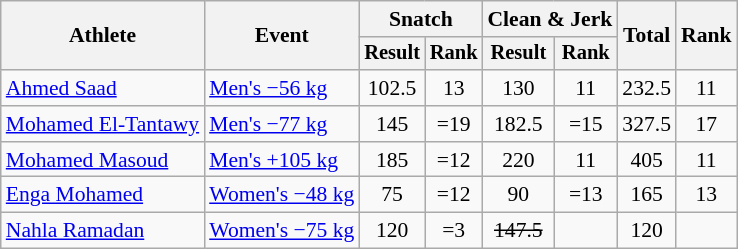<table class="wikitable" style="font-size:90%">
<tr>
<th rowspan="2">Athlete</th>
<th rowspan="2">Event</th>
<th colspan="2">Snatch</th>
<th colspan="2">Clean & Jerk</th>
<th rowspan="2">Total</th>
<th rowspan="2">Rank</th>
</tr>
<tr style="font-size:95%">
<th>Result</th>
<th>Rank</th>
<th>Result</th>
<th>Rank</th>
</tr>
<tr align=center>
<td align=left><a href='#'>Ahmed Saad</a></td>
<td align=left><a href='#'>Men's −56 kg</a></td>
<td>102.5</td>
<td>13</td>
<td>130</td>
<td>11</td>
<td>232.5</td>
<td>11</td>
</tr>
<tr align=center>
<td align=left><a href='#'>Mohamed El-Tantawy</a></td>
<td align=left><a href='#'>Men's −77 kg</a></td>
<td>145</td>
<td>=19</td>
<td>182.5</td>
<td>=15</td>
<td>327.5</td>
<td>17</td>
</tr>
<tr align=center>
<td align=left><a href='#'>Mohamed Masoud</a></td>
<td align=left><a href='#'>Men's +105 kg</a></td>
<td>185</td>
<td>=12</td>
<td>220</td>
<td>11</td>
<td>405</td>
<td>11</td>
</tr>
<tr align=center>
<td align=left><a href='#'>Enga Mohamed</a></td>
<td align=left><a href='#'>Women's −48 kg</a></td>
<td>75</td>
<td>=12</td>
<td>90</td>
<td>=13</td>
<td>165</td>
<td>13</td>
</tr>
<tr align=center>
<td align=left><a href='#'>Nahla Ramadan</a></td>
<td align=left><a href='#'>Women's −75 kg</a></td>
<td>120</td>
<td>=3</td>
<td><s>147.5</s></td>
<td></td>
<td>120</td>
<td></td>
</tr>
</table>
